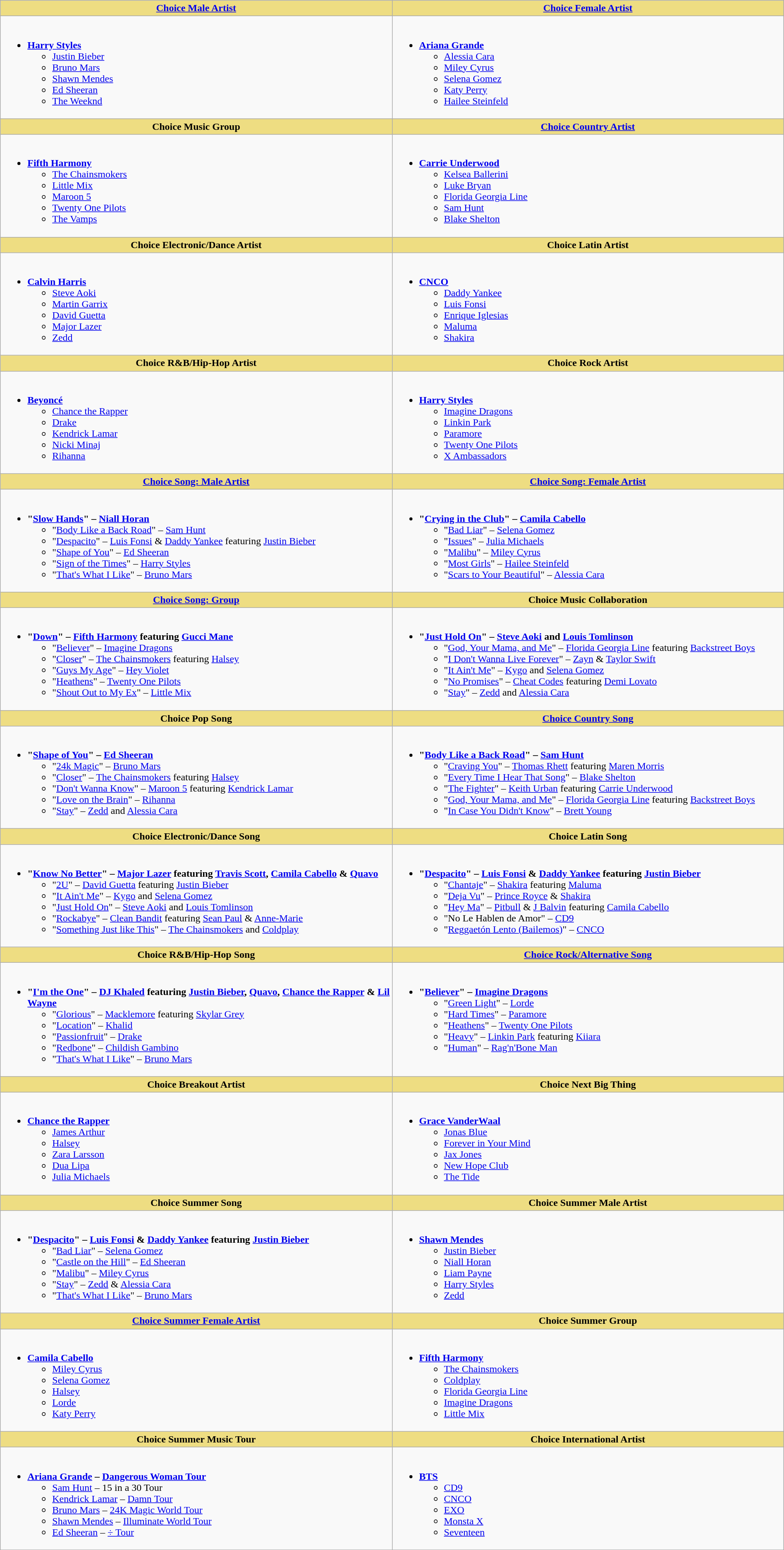<table class="wikitable" style="width:100%">
<tr>
<th style="background:#EEDD82; width:50%"><a href='#'>Choice Male Artist</a></th>
<th style="background:#EEDD82; width:50%"><a href='#'>Choice Female Artist</a></th>
</tr>
<tr>
<td valign="top"><br><ul><li><strong><a href='#'>Harry Styles</a></strong><ul><li><a href='#'>Justin Bieber</a></li><li><a href='#'>Bruno Mars</a></li><li><a href='#'>Shawn Mendes</a></li><li><a href='#'>Ed Sheeran</a></li><li><a href='#'>The Weeknd</a></li></ul></li></ul></td>
<td valign="top"><br><ul><li><strong><a href='#'>Ariana Grande</a></strong><ul><li><a href='#'>Alessia Cara</a></li><li><a href='#'>Miley Cyrus</a></li><li><a href='#'>Selena Gomez</a></li><li><a href='#'>Katy Perry</a></li><li><a href='#'>Hailee Steinfeld</a></li></ul></li></ul></td>
</tr>
<tr>
<th style="background:#EEDD82; width:50%">Choice Music Group</th>
<th style="background:#EEDD82; width:50%"><a href='#'>Choice Country Artist</a></th>
</tr>
<tr>
<td valign="top"><br><ul><li><strong><a href='#'>Fifth Harmony</a></strong><ul><li><a href='#'>The Chainsmokers</a></li><li><a href='#'>Little Mix</a></li><li><a href='#'>Maroon 5</a></li><li><a href='#'>Twenty One Pilots</a></li><li><a href='#'>The Vamps</a></li></ul></li></ul></td>
<td valign="top"><br><ul><li><strong><a href='#'>Carrie Underwood</a></strong><ul><li><a href='#'>Kelsea Ballerini</a></li><li><a href='#'>Luke Bryan</a></li><li><a href='#'>Florida Georgia Line</a></li><li><a href='#'>Sam Hunt</a></li><li><a href='#'>Blake Shelton</a></li></ul></li></ul></td>
</tr>
<tr>
<th style="background:#EEDD82; width:50%">Choice Electronic/Dance Artist</th>
<th style="background:#EEDD82; width:50%">Choice Latin Artist</th>
</tr>
<tr>
<td valign="top"><br><ul><li><strong><a href='#'>Calvin Harris</a></strong><ul><li><a href='#'>Steve Aoki</a></li><li><a href='#'>Martin Garrix</a></li><li><a href='#'>David Guetta</a></li><li><a href='#'>Major Lazer</a></li><li><a href='#'>Zedd</a></li></ul></li></ul></td>
<td valign="top"><br><ul><li><strong><a href='#'>CNCO</a></strong><ul><li><a href='#'>Daddy Yankee</a></li><li><a href='#'>Luis Fonsi</a></li><li><a href='#'>Enrique Iglesias</a></li><li><a href='#'>Maluma</a></li><li><a href='#'>Shakira</a></li></ul></li></ul></td>
</tr>
<tr>
<th style="background:#EEDD82; width:50%">Choice R&B/Hip-Hop Artist</th>
<th style="background:#EEDD82; width:50%">Choice Rock Artist</th>
</tr>
<tr>
<td valign="top"><br><ul><li><strong><a href='#'>Beyoncé</a></strong><ul><li><a href='#'>Chance the Rapper</a></li><li><a href='#'>Drake</a></li><li><a href='#'>Kendrick Lamar</a></li><li><a href='#'>Nicki Minaj</a></li><li><a href='#'>Rihanna</a></li></ul></li></ul></td>
<td valign="top"><br><ul><li><strong><a href='#'>Harry Styles</a></strong><ul><li><a href='#'>Imagine Dragons</a></li><li><a href='#'>Linkin Park</a></li><li><a href='#'>Paramore</a></li><li><a href='#'>Twenty One Pilots</a></li><li><a href='#'>X Ambassadors</a></li></ul></li></ul></td>
</tr>
<tr>
<th style="background:#EEDD82; width:50%"><a href='#'>Choice Song: Male Artist</a></th>
<th style="background:#EEDD82; width:50%"><a href='#'>Choice Song: Female Artist</a></th>
</tr>
<tr>
<td valign="top"><br><ul><li><strong>"<a href='#'>Slow Hands</a>" – <a href='#'>Niall Horan</a></strong><ul><li>"<a href='#'>Body Like a Back Road</a>" – <a href='#'>Sam Hunt</a></li><li>"<a href='#'>Despacito</a>" – <a href='#'>Luis Fonsi</a> & <a href='#'>Daddy Yankee</a> featuring <a href='#'>Justin Bieber</a></li><li>"<a href='#'>Shape of You</a>" – <a href='#'>Ed Sheeran</a></li><li>"<a href='#'>Sign of the Times</a>" – <a href='#'>Harry Styles</a></li><li>"<a href='#'>That's What I Like</a>" – <a href='#'>Bruno Mars</a></li></ul></li></ul></td>
<td valign="top"><br><ul><li><strong>"<a href='#'>Crying in the Club</a>" – <a href='#'>Camila Cabello</a></strong><ul><li>"<a href='#'>Bad Liar</a>" – <a href='#'>Selena Gomez</a></li><li>"<a href='#'>Issues</a>" – <a href='#'>Julia Michaels</a></li><li>"<a href='#'>Malibu</a>" – <a href='#'>Miley Cyrus</a></li><li>"<a href='#'>Most Girls</a>" – <a href='#'>Hailee Steinfeld</a></li><li>"<a href='#'>Scars to Your Beautiful</a>" – <a href='#'>Alessia Cara</a></li></ul></li></ul></td>
</tr>
<tr>
<th style="background:#EEDD82; width:50%"><a href='#'>Choice Song: Group</a></th>
<th style="background:#EEDD82; width:50%">Choice Music Collaboration</th>
</tr>
<tr>
<td valign="top"><br><ul><li><strong>"<a href='#'>Down</a>" – <a href='#'>Fifth Harmony</a> featuring <a href='#'>Gucci Mane</a></strong><ul><li>"<a href='#'>Believer</a>" – <a href='#'>Imagine Dragons</a></li><li>"<a href='#'>Closer</a>" – <a href='#'>The Chainsmokers</a> featuring <a href='#'>Halsey</a></li><li>"<a href='#'>Guys My Age</a>" – <a href='#'>Hey Violet</a></li><li>"<a href='#'>Heathens</a>" – <a href='#'>Twenty One Pilots</a></li><li>"<a href='#'>Shout Out to My Ex</a>" – <a href='#'>Little Mix</a></li></ul></li></ul></td>
<td valign="top"><br><ul><li><strong>"<a href='#'>Just Hold On</a>" – <a href='#'>Steve Aoki</a> and <a href='#'>Louis Tomlinson</a></strong><ul><li>"<a href='#'>God, Your Mama, and Me</a>" – <a href='#'>Florida Georgia Line</a> featuring <a href='#'>Backstreet Boys</a></li><li>"<a href='#'>I Don't Wanna Live Forever</a>" – <a href='#'>Zayn</a> & <a href='#'>Taylor Swift</a></li><li>"<a href='#'>It Ain't Me</a>" – <a href='#'>Kygo</a> and <a href='#'>Selena Gomez</a></li><li>"<a href='#'>No Promises</a>" – <a href='#'>Cheat Codes</a> featuring <a href='#'>Demi Lovato</a></li><li>"<a href='#'>Stay</a>" – <a href='#'>Zedd</a> and <a href='#'>Alessia Cara</a></li></ul></li></ul></td>
</tr>
<tr>
<th style="background:#EEDD82; width:50%">Choice Pop Song</th>
<th style="background:#EEDD82; width:50%"><a href='#'>Choice Country Song</a></th>
</tr>
<tr>
<td valign="top"><br><ul><li><strong>"<a href='#'>Shape of You</a>" – <a href='#'>Ed Sheeran</a></strong><ul><li>"<a href='#'>24k Magic</a>" – <a href='#'>Bruno Mars</a></li><li>"<a href='#'>Closer</a>" – <a href='#'>The Chainsmokers</a> featuring <a href='#'>Halsey</a></li><li>"<a href='#'>Don't Wanna Know</a>" – <a href='#'>Maroon 5</a> featuring <a href='#'>Kendrick Lamar</a></li><li>"<a href='#'>Love on the Brain</a>" – <a href='#'>Rihanna</a></li><li>"<a href='#'>Stay</a>" – <a href='#'>Zedd</a> and <a href='#'>Alessia Cara</a></li></ul></li></ul></td>
<td valign="top"><br><ul><li><strong>"<a href='#'>Body Like a Back Road</a>" – <a href='#'>Sam Hunt</a></strong><ul><li>"<a href='#'>Craving You</a>" – <a href='#'>Thomas Rhett</a> featuring <a href='#'>Maren Morris</a></li><li>"<a href='#'>Every Time I Hear That Song</a>" – <a href='#'>Blake Shelton</a></li><li>"<a href='#'>The Fighter</a>" – <a href='#'>Keith Urban</a> featuring <a href='#'>Carrie Underwood</a></li><li>"<a href='#'>God, Your Mama, and Me</a>" – <a href='#'>Florida Georgia Line</a> featuring <a href='#'>Backstreet Boys</a></li><li>"<a href='#'>In Case You Didn't Know</a>" – <a href='#'>Brett Young</a></li></ul></li></ul></td>
</tr>
<tr>
<th style="background:#EEDD82; width:50%">Choice Electronic/Dance Song</th>
<th style="background:#EEDD82; width:50%">Choice Latin Song</th>
</tr>
<tr>
<td valign="top"><br><ul><li><strong>"<a href='#'>Know No Better</a>" – <a href='#'>Major Lazer</a> featuring <a href='#'>Travis Scott</a>, <a href='#'>Camila Cabello</a> & <a href='#'>Quavo</a></strong><ul><li>"<a href='#'>2U</a>" – <a href='#'>David Guetta</a> featuring <a href='#'>Justin Bieber</a></li><li>"<a href='#'>It Ain't Me</a>" – <a href='#'>Kygo</a> and <a href='#'>Selena Gomez</a></li><li>"<a href='#'>Just Hold On</a>" – <a href='#'>Steve Aoki</a> and <a href='#'>Louis Tomlinson</a></li><li>"<a href='#'>Rockabye</a>" – <a href='#'>Clean Bandit</a> featuring <a href='#'>Sean Paul</a> & <a href='#'>Anne-Marie</a></li><li>"<a href='#'>Something Just like This</a>" – <a href='#'>The Chainsmokers</a> and <a href='#'>Coldplay</a></li></ul></li></ul></td>
<td valign="top"><br><ul><li><strong>"<a href='#'>Despacito</a>" – <a href='#'>Luis Fonsi</a> & <a href='#'>Daddy Yankee</a> featuring <a href='#'>Justin Bieber</a></strong><ul><li>"<a href='#'>Chantaje</a>" – <a href='#'>Shakira</a> featuring <a href='#'>Maluma</a></li><li>"<a href='#'>Deja Vu</a>" – <a href='#'>Prince Royce</a> & <a href='#'>Shakira</a></li><li>"<a href='#'>Hey Ma</a>" – <a href='#'>Pitbull</a> & <a href='#'>J Balvin</a> featuring <a href='#'>Camila Cabello</a></li><li>"No Le Hablen de Amor" – <a href='#'>CD9</a></li><li>"<a href='#'>Reggaetón Lento (Bailemos)</a>" – <a href='#'>CNCO</a></li></ul></li></ul></td>
</tr>
<tr>
<th style="background:#EEDD82; width:50%">Choice R&B/Hip-Hop Song</th>
<th style="background:#EEDD82; width:50%"><a href='#'>Choice Rock/Alternative Song</a></th>
</tr>
<tr>
<td valign="top"><br><ul><li><strong>"<a href='#'>I'm the One</a>" – <a href='#'>DJ Khaled</a> featuring <a href='#'>Justin Bieber</a>, <a href='#'>Quavo</a>, <a href='#'>Chance the Rapper</a> & <a href='#'>Lil Wayne</a></strong><ul><li>"<a href='#'>Glorious</a>" – <a href='#'>Macklemore</a> featuring <a href='#'>Skylar Grey</a></li><li>"<a href='#'>Location</a>" – <a href='#'>Khalid</a></li><li>"<a href='#'>Passionfruit</a>" – <a href='#'>Drake</a></li><li>"<a href='#'>Redbone</a>" – <a href='#'>Childish Gambino</a></li><li>"<a href='#'>That's What I Like</a>" – <a href='#'>Bruno Mars</a></li></ul></li></ul></td>
<td valign="top"><br><ul><li><strong>"<a href='#'>Believer</a>" – <a href='#'>Imagine Dragons</a></strong><ul><li>"<a href='#'>Green Light</a>" – <a href='#'>Lorde</a></li><li>"<a href='#'>Hard Times</a>" – <a href='#'>Paramore</a></li><li>"<a href='#'>Heathens</a>" – <a href='#'>Twenty One Pilots</a></li><li>"<a href='#'>Heavy</a>" – <a href='#'>Linkin Park</a> featuring <a href='#'>Kiiara</a></li><li>"<a href='#'>Human</a>" – <a href='#'>Rag'n'Bone Man</a></li></ul></li></ul></td>
</tr>
<tr>
<th style="background:#EEDD82; width:50%">Choice Breakout Artist</th>
<th style="background:#EEDD82; width:50%">Choice Next Big Thing</th>
</tr>
<tr>
<td valign="top"><br><ul><li><strong><a href='#'>Chance the Rapper</a></strong><ul><li><a href='#'>James Arthur</a></li><li><a href='#'>Halsey</a></li><li><a href='#'>Zara Larsson</a></li><li><a href='#'>Dua Lipa</a></li><li><a href='#'>Julia Michaels</a></li></ul></li></ul></td>
<td valign="top"><br><ul><li><strong><a href='#'>Grace VanderWaal</a></strong><ul><li><a href='#'>Jonas Blue</a></li><li><a href='#'>Forever in Your Mind</a></li><li><a href='#'>Jax Jones</a></li><li><a href='#'>New Hope Club</a></li><li><a href='#'>The Tide</a></li></ul></li></ul></td>
</tr>
<tr>
<th style="background:#EEDD82; width:50%">Choice Summer Song</th>
<th style="background:#EEDD82; width:50%">Choice Summer Male Artist</th>
</tr>
<tr>
<td valign="top"><br><ul><li><strong>"<a href='#'>Despacito</a>" – <a href='#'>Luis Fonsi</a> & <a href='#'>Daddy Yankee</a> featuring <a href='#'>Justin Bieber</a></strong><ul><li>"<a href='#'>Bad Liar</a>" – <a href='#'>Selena Gomez</a></li><li>"<a href='#'>Castle on the Hill</a>" – <a href='#'>Ed Sheeran</a></li><li>"<a href='#'>Malibu</a>" – <a href='#'>Miley Cyrus</a></li><li>"<a href='#'>Stay</a>" – <a href='#'>Zedd</a> & <a href='#'>Alessia Cara</a></li><li>"<a href='#'>That's What I Like</a>" – <a href='#'>Bruno Mars</a></li></ul></li></ul></td>
<td valign="top"><br><ul><li><strong><a href='#'>Shawn Mendes</a></strong><ul><li><a href='#'>Justin Bieber</a></li><li><a href='#'>Niall Horan</a></li><li><a href='#'>Liam Payne</a></li><li><a href='#'>Harry Styles</a></li><li><a href='#'>Zedd</a></li></ul></li></ul></td>
</tr>
<tr>
<th style="background:#EEDD82; width:50%"><a href='#'>Choice Summer Female Artist</a></th>
<th style="background:#EEDD82; width:50%">Choice Summer Group</th>
</tr>
<tr>
<td valign="top"><br><ul><li><strong><a href='#'>Camila Cabello</a></strong><ul><li><a href='#'>Miley Cyrus</a></li><li><a href='#'>Selena Gomez</a></li><li><a href='#'>Halsey</a></li><li><a href='#'>Lorde</a></li><li><a href='#'>Katy Perry</a></li></ul></li></ul></td>
<td colspan="2" valign="top"><br><ul><li><strong><a href='#'>Fifth Harmony</a></strong><ul><li><a href='#'>The Chainsmokers</a></li><li><a href='#'>Coldplay</a></li><li><a href='#'>Florida Georgia Line</a></li><li><a href='#'>Imagine Dragons</a></li><li><a href='#'>Little Mix</a></li></ul></li></ul></td>
</tr>
<tr>
<th style="background:#EEDD82; width:50%">Choice Summer Music Tour</th>
<th style="background:#EEDD82; width:50%">Choice International Artist</th>
</tr>
<tr>
<td valign="top"><br><ul><li><strong><a href='#'>Ariana Grande</a> – <a href='#'>Dangerous Woman Tour</a></strong><ul><li><a href='#'>Sam Hunt</a> – 15 in a 30 Tour</li><li><a href='#'>Kendrick Lamar</a> – <a href='#'>Damn Tour</a></li><li><a href='#'>Bruno Mars</a> – <a href='#'>24K Magic World Tour</a></li><li><a href='#'>Shawn Mendes</a> – <a href='#'>Illuminate World Tour</a></li><li><a href='#'>Ed Sheeran</a> – <a href='#'>÷ Tour</a></li></ul></li></ul></td>
<td colspan="2" valign="top"><br><ul><li><strong><a href='#'>BTS</a></strong><ul><li><a href='#'>CD9</a></li><li><a href='#'>CNCO</a></li><li><a href='#'>EXO</a></li><li><a href='#'>Monsta X</a></li><li><a href='#'>Seventeen</a></li></ul></li></ul></td>
</tr>
</table>
